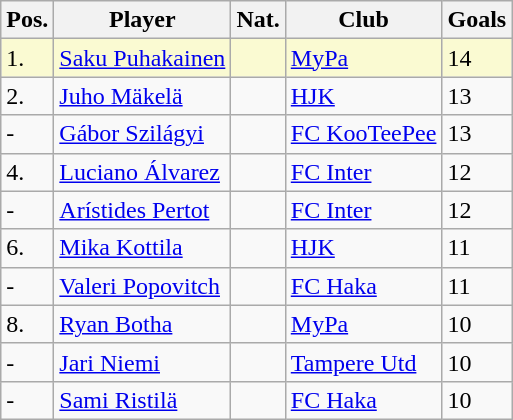<table class="wikitable">
<tr>
<th>Pos.</th>
<th>Player</th>
<th>Nat.</th>
<th>Club</th>
<th>Goals</th>
</tr>
<tr style="background:LightGoldenrodYellow">
<td>1.</td>
<td><a href='#'>Saku Puhakainen</a></td>
<td></td>
<td><a href='#'>MyPa</a></td>
<td>14</td>
</tr>
<tr>
<td>2.</td>
<td><a href='#'>Juho Mäkelä</a></td>
<td></td>
<td><a href='#'>HJK</a></td>
<td>13</td>
</tr>
<tr>
<td>-</td>
<td><a href='#'>Gábor Szilágyi</a></td>
<td></td>
<td><a href='#'>FC KooTeePee</a></td>
<td>13</td>
</tr>
<tr>
<td>4.</td>
<td><a href='#'>Luciano Álvarez</a></td>
<td></td>
<td><a href='#'>FC Inter</a></td>
<td>12</td>
</tr>
<tr>
<td>-</td>
<td><a href='#'>Arístides Pertot</a></td>
<td></td>
<td><a href='#'>FC Inter</a></td>
<td>12</td>
</tr>
<tr>
<td>6.</td>
<td><a href='#'>Mika Kottila</a></td>
<td></td>
<td><a href='#'>HJK</a></td>
<td>11</td>
</tr>
<tr>
<td>-</td>
<td><a href='#'>Valeri Popovitch</a></td>
<td></td>
<td><a href='#'>FC Haka</a></td>
<td>11</td>
</tr>
<tr>
<td>8.</td>
<td><a href='#'>Ryan Botha</a></td>
<td></td>
<td><a href='#'>MyPa</a></td>
<td>10</td>
</tr>
<tr>
<td>-</td>
<td><a href='#'>Jari Niemi</a></td>
<td></td>
<td><a href='#'>Tampere Utd</a></td>
<td>10</td>
</tr>
<tr>
<td>-</td>
<td><a href='#'>Sami Ristilä</a></td>
<td></td>
<td><a href='#'>FC Haka</a></td>
<td>10</td>
</tr>
</table>
